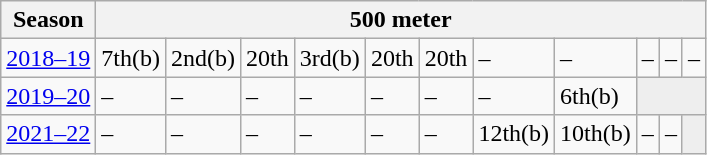<table class="wikitable" style="display: inline-table;">
<tr>
<th>Season</th>
<th colspan="11">500 meter</th>
</tr>
<tr>
<td><a href='#'>2018–19</a></td>
<td>7th(b)</td>
<td>2nd(b)</td>
<td>20th</td>
<td>3rd(b)</td>
<td>20th</td>
<td>20th</td>
<td>–</td>
<td>–</td>
<td>–</td>
<td>–</td>
<td>–</td>
</tr>
<tr>
<td><a href='#'>2019–20</a></td>
<td>–</td>
<td>–</td>
<td>–</td>
<td>–</td>
<td>–</td>
<td>–</td>
<td>–</td>
<td>6th(b)</td>
<td colspan="3" bgcolor=#EEEEEE></td>
</tr>
<tr>
<td><a href='#'>2021–22</a></td>
<td>–</td>
<td>–</td>
<td>–</td>
<td>–</td>
<td>–</td>
<td>–</td>
<td>12th(b)</td>
<td>10th(b)</td>
<td>–</td>
<td>–</td>
<td colspan="1" bgcolor=#EEEEEE></td>
</tr>
</table>
